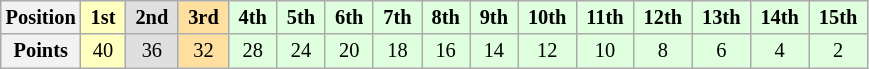<table class="wikitable" style="font-size:85%; text-align:center">
<tr>
<th>Position</th>
<td style="background:#ffffbf;"> <strong>1st</strong> </td>
<td style="background:#dfdfdf;"> <strong>2nd</strong> </td>
<td style="background:#ffdf9f;"> <strong>3rd</strong> </td>
<td style="background:#dfffdf;"> <strong>4th</strong> </td>
<td style="background:#dfffdf;"> <strong>5th</strong> </td>
<td style="background:#dfffdf;"> <strong>6th</strong> </td>
<td style="background:#dfffdf;"> <strong>7th</strong> </td>
<td style="background:#dfffdf;"> <strong>8th</strong> </td>
<td style="background:#dfffdf;"> <strong>9th</strong> </td>
<td style="background:#dfffdf;"> <strong>10th</strong> </td>
<td style="background:#dfffdf;"> <strong>11th</strong> </td>
<td style="background:#dfffdf;"> <strong>12th</strong> </td>
<td style="background:#dfffdf;"> <strong>13th</strong> </td>
<td style="background:#dfffdf;"> <strong>14th</strong> </td>
<td style="background:#dfffdf;"> <strong>15th</strong> </td>
</tr>
<tr>
<th>Points</th>
<td style="background:#ffffbf;">40</td>
<td style="background:#dfdfdf;">36</td>
<td style="background:#ffdf9f;">32</td>
<td style="background:#dfffdf;">28</td>
<td style="background:#dfffdf;">24</td>
<td style="background:#dfffdf;">20</td>
<td style="background:#dfffdf;">18</td>
<td style="background:#dfffdf;">16</td>
<td style="background:#dfffdf;">14</td>
<td style="background:#dfffdf;">12</td>
<td style="background:#dfffdf;">10</td>
<td style="background:#dfffdf;">8</td>
<td style="background:#dfffdf;">6</td>
<td style="background:#dfffdf;">4</td>
<td style="background:#dfffdf;">2</td>
</tr>
</table>
